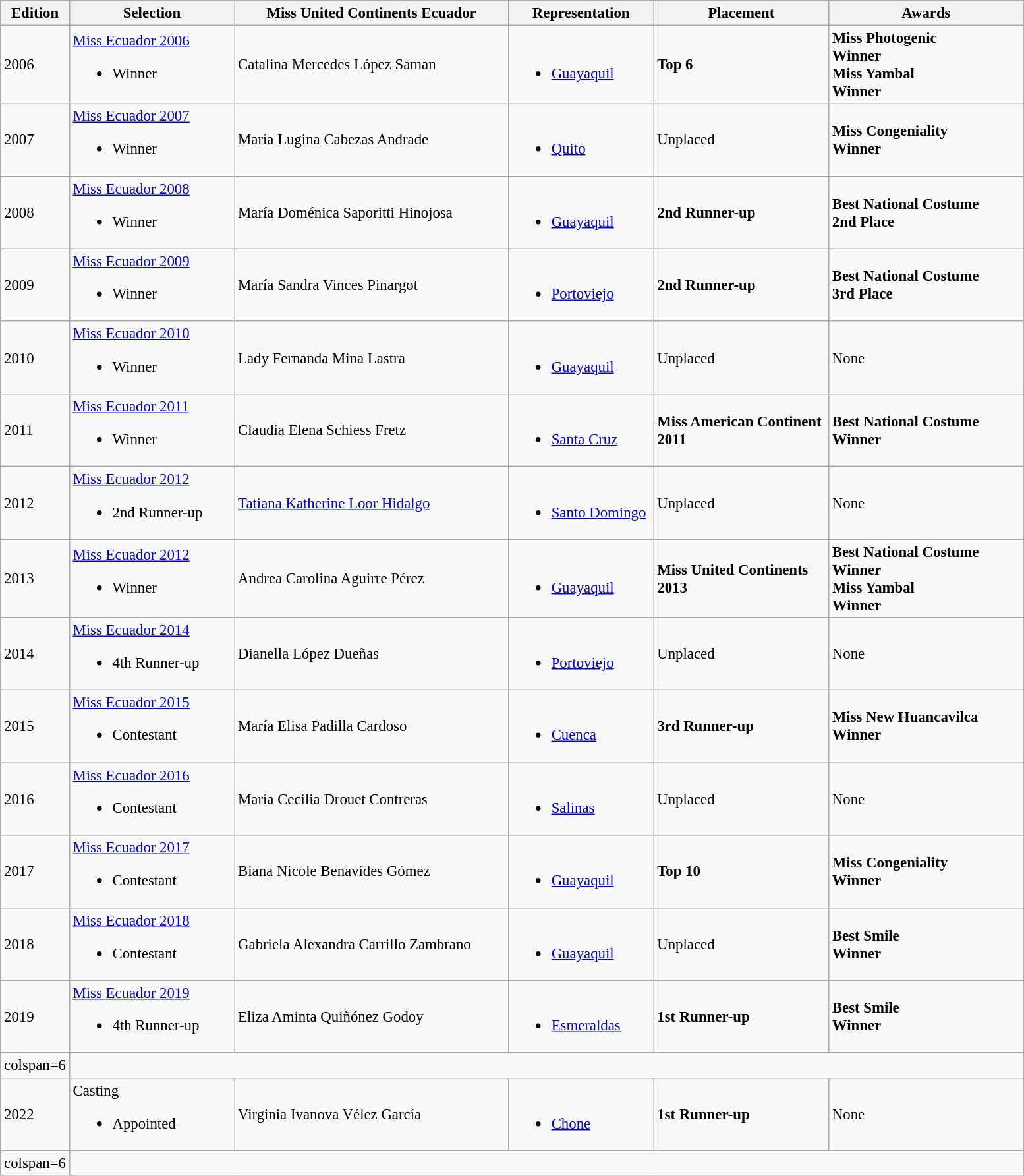<table class="wikitable sortable" style="font-size: 95%">
<tr>
<th width="2">Edition</th>
<th width="160">Selection</th>
<th width="270">Miss United Continents Ecuador</th>
<th width="140">Representation</th>
<th width="170">Placement</th>
<th width="190">Awards</th>
</tr>
<tr>
<td>2006</td>
<td><a href='#'>Miss Ecuador 2006</a><br><ul><li>Winner</li></ul></td>
<td>Catalina Mercedes López Saman</td>
<td><br><ul><li><a href='#'>Guayaquil</a></li></ul></td>
<td><strong>Top 6</strong></td>
<td><strong>Miss Photogenic<br>Winner<br>Miss Yambal<br>Winner</strong></td>
</tr>
<tr>
<td>2007</td>
<td><a href='#'>Miss Ecuador 2007</a><br><ul><li>Winner</li></ul></td>
<td>María Lugina Cabezas Andrade</td>
<td><br><ul><li><a href='#'>Quito</a></li></ul></td>
<td>Unplaced</td>
<td><strong>Miss Congeniality<br>Winner</strong></td>
</tr>
<tr>
<td>2008</td>
<td><a href='#'>Miss Ecuador 2008</a><br><ul><li>Winner</li></ul></td>
<td>María Doménica Saporitti Hinojosa</td>
<td><br><ul><li><a href='#'>Guayaquil</a></li></ul></td>
<td><strong>2nd Runner-up</strong></td>
<td><strong>Best National Costume<br>2nd Place</strong></td>
</tr>
<tr>
<td>2009</td>
<td><a href='#'>Miss Ecuador 2009</a><br><ul><li>Winner</li></ul></td>
<td>María Sandra Vinces Pinargot</td>
<td><br><ul><li><a href='#'>Portoviejo</a></li></ul></td>
<td><strong>2nd Runner-up</strong></td>
<td><strong>Best National Costume<br>3rd Place</strong></td>
</tr>
<tr>
<td>2010</td>
<td><a href='#'>Miss Ecuador 2010</a><br><ul><li>Winner</li></ul></td>
<td>Lady Fernanda Mina Lastra</td>
<td><br><ul><li><a href='#'>Guayaquil</a></li></ul></td>
<td>Unplaced</td>
<td>None</td>
</tr>
<tr>
<td>2011</td>
<td><a href='#'>Miss Ecuador 2011</a><br><ul><li>Winner</li></ul></td>
<td>Claudia Elena Schiess Fretz</td>
<td><br><ul><li><a href='#'>Santa Cruz</a></li></ul></td>
<td><strong>Miss American Continent 2011</strong></td>
<td><strong>Best National Costume<br>Winner</strong></td>
</tr>
<tr>
<td>2012</td>
<td><a href='#'>Miss Ecuador 2012</a><br><ul><li>2nd Runner-up</li></ul></td>
<td><a href='#'>Tatiana Katherine Loor Hidalgo</a></td>
<td><br><ul><li><a href='#'>Santo Domingo</a></li></ul></td>
<td>Unplaced</td>
<td>None</td>
</tr>
<tr>
<td>2013</td>
<td><a href='#'>Miss Ecuador 2012</a><br><ul><li>Winner</li></ul></td>
<td>Andrea Carolina Aguirre Pérez</td>
<td><br><ul><li><a href='#'>Guayaquil</a></li></ul></td>
<td><strong>Miss United Continents 2013</strong></td>
<td><strong>Best National Costume<br>Winner<br>Miss Yambal<br>Winner</strong></td>
</tr>
<tr>
<td>2014</td>
<td><a href='#'>Miss Ecuador 2014</a><br><ul><li>4th Runner-up</li></ul></td>
<td>Dianella López Dueñas</td>
<td><br><ul><li><a href='#'>Portoviejo</a></li></ul></td>
<td>Unplaced</td>
<td>None</td>
</tr>
<tr>
<td>2015</td>
<td><a href='#'>Miss Ecuador 2015</a><br><ul><li>Contestant</li></ul></td>
<td>María Elisa Padilla Cardoso</td>
<td><br><ul><li><a href='#'>Cuenca</a></li></ul></td>
<td><strong>3rd Runner-up</strong></td>
<td><strong>Miss New Huancavilca<br>Winner</strong></td>
</tr>
<tr>
<td>2016</td>
<td><a href='#'>Miss Ecuador 2016</a><br><ul><li>Contestant</li></ul></td>
<td>María Cecilia Drouet Contreras</td>
<td><br><ul><li><a href='#'>Salinas</a></li></ul></td>
<td>Unplaced</td>
<td>None</td>
</tr>
<tr>
<td>2017</td>
<td><a href='#'>Miss Ecuador 2017</a><br><ul><li>Contestant</li></ul></td>
<td>Biana Nicole Benavides Gómez</td>
<td><br><ul><li><a href='#'>Guayaquil</a></li></ul></td>
<td><strong>Top 10</strong></td>
<td><strong>Miss Congeniality<br>Winner</strong></td>
</tr>
<tr>
<td>2018</td>
<td><a href='#'>Miss Ecuador 2018</a><br><ul><li>Contestant</li></ul></td>
<td>Gabriela Alexandra Carrillo Zambrano</td>
<td><br><ul><li><a href='#'>Guayaquil</a></li></ul></td>
<td>Unplaced</td>
<td><strong>Best Smile<br>Winner</strong></td>
</tr>
<tr>
<td>2019</td>
<td><a href='#'>Miss Ecuador 2019</a><br><ul><li>4th Runner-up</li></ul></td>
<td>Eliza Aminta Quiñónez Godoy</td>
<td><br><ul><li><a href='#'>Esmeraldas</a></li></ul></td>
<td><strong>1st Runner-up</strong></td>
<td><strong>Best Smile<br>Winner</strong></td>
</tr>
<tr>
<td>colspan=6 </td>
</tr>
<tr>
<td>2022</td>
<td>Casting<br><ul><li>Appointed</li></ul></td>
<td>Virginia Ivanova Vélez García</td>
<td><br><ul><li><a href='#'>Chone</a></li></ul></td>
<td><strong>1st Runner-up</strong></td>
<td>None</td>
</tr>
<tr>
<td>colspan=6 </td>
</tr>
</table>
